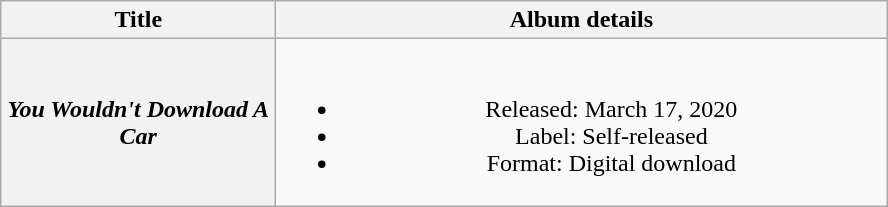<table class="wikitable plainrowheaders" style="text-align:center;">
<tr>
<th scope="col" rowspan="1" style="width:11em;">Title</th>
<th scope="col" rowspan="1" style="width:25em;">Album details</th>
</tr>
<tr>
<th scope="row"><em>You Wouldn't Download A Car</em></th>
<td><br><ul><li>Released: March 17, 2020</li><li>Label: Self-released</li><li>Format: Digital download</li></ul></td>
</tr>
</table>
